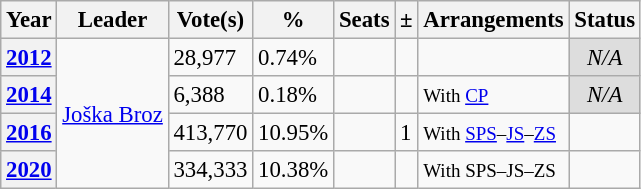<table class="wikitable" style="text-align:left; font-size:95%">
<tr>
<th>Year</th>
<th>Leader</th>
<th>Vote(s)</th>
<th>%</th>
<th>Seats</th>
<th>±</th>
<th>Arrangements</th>
<th>Status</th>
</tr>
<tr>
<th><a href='#'>2012</a></th>
<td rowspan="4" align="center"><a href='#'>Joška Broz</a></td>
<td>28,977</td>
<td>0.74%</td>
<td></td>
<td></td>
<td></td>
<td style="background:#ddd;" align=center><em>N/A</em></td>
</tr>
<tr>
<th><a href='#'>2014</a></th>
<td>6,388</td>
<td>0.18%</td>
<td></td>
<td></td>
<td><small>With <a href='#'>CP</a></small></td>
<td style="background:#ddd;" align=center><em>N/A</em></td>
</tr>
<tr>
<th><a href='#'>2016</a></th>
<td>413,770</td>
<td>10.95%</td>
<td></td>
<td>1</td>
<td><small>With <a href='#'>SPS</a>–<a href='#'>JS</a>–<a href='#'>ZS</a></small></td>
<td></td>
</tr>
<tr>
<th><a href='#'>2020</a></th>
<td>334,333</td>
<td>10.38%</td>
<td></td>
<td></td>
<td><small>With SPS–JS–ZS</small></td>
<td></td>
</tr>
</table>
